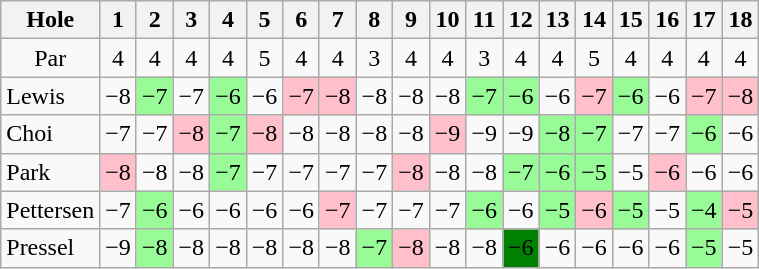<table class="wikitable" style="text-align:center">
<tr>
<th>Hole</th>
<th>1</th>
<th>2</th>
<th>3</th>
<th>4</th>
<th>5</th>
<th>6</th>
<th>7</th>
<th>8</th>
<th>9</th>
<th>10</th>
<th>11</th>
<th>12</th>
<th>13</th>
<th>14</th>
<th>15</th>
<th>16</th>
<th>17</th>
<th>18</th>
</tr>
<tr>
<td>Par</td>
<td>4</td>
<td>4</td>
<td>4</td>
<td>4</td>
<td>5</td>
<td>4</td>
<td>4</td>
<td>3</td>
<td>4</td>
<td>4</td>
<td>3</td>
<td>4</td>
<td>4</td>
<td>5</td>
<td>4</td>
<td>4</td>
<td>4</td>
<td>4</td>
</tr>
<tr>
<td align=left> Lewis</td>
<td>−8</td>
<td style="background: PaleGreen;">−7</td>
<td>−7</td>
<td style="background: PaleGreen;">−6</td>
<td>−6</td>
<td style="background: Pink;">−7</td>
<td style="background: Pink;">−8</td>
<td>−8</td>
<td>−8</td>
<td>−8</td>
<td style="background: PaleGreen;">−7</td>
<td style="background: PaleGreen;">−6</td>
<td>−6</td>
<td style="background: Pink;">−7</td>
<td style="background: PaleGreen;">−6</td>
<td>−6</td>
<td style="background: Pink;">−7</td>
<td style="background: Pink;">−8</td>
</tr>
<tr>
<td align=left> Choi</td>
<td>−7</td>
<td>−7</td>
<td style="background: Pink;">−8</td>
<td style="background: PaleGreen;">−7</td>
<td style="background: Pink;">−8</td>
<td>−8</td>
<td>−8</td>
<td>−8</td>
<td>−8</td>
<td style="background: Pink;">−9</td>
<td>−9</td>
<td>−9</td>
<td style="background: PaleGreen;">−8</td>
<td style="background: PaleGreen;">−7</td>
<td>−7</td>
<td>−7</td>
<td style="background: PaleGreen;">−6</td>
<td>−6</td>
</tr>
<tr>
<td align=left> Park</td>
<td style="background: Pink;">−8</td>
<td>−8</td>
<td>−8</td>
<td style="background: PaleGreen;">−7</td>
<td>−7</td>
<td>−7</td>
<td>−7</td>
<td>−7</td>
<td style="background: Pink;">−8</td>
<td>−8</td>
<td>−8</td>
<td style="background: PaleGreen;">−7</td>
<td style="background: PaleGreen;">−6</td>
<td style="background: PaleGreen;">−5</td>
<td>−5</td>
<td style="background: Pink;">−6</td>
<td>−6</td>
<td>−6</td>
</tr>
<tr>
<td align=left> Pettersen</td>
<td>−7</td>
<td style="background: PaleGreen;">−6</td>
<td>−6</td>
<td>−6</td>
<td>−6</td>
<td>−6</td>
<td style="background: Pink;">−7</td>
<td>−7</td>
<td>−7</td>
<td>−7</td>
<td style="background: PaleGreen;">−6</td>
<td>−6</td>
<td style="background: PaleGreen;">−5</td>
<td style="background: Pink;">−6</td>
<td style="background: PaleGreen;">−5</td>
<td>−5</td>
<td style="background: PaleGreen;">−4</td>
<td style="background: Pink;">−5</td>
</tr>
<tr>
<td align=left> Pressel</td>
<td>−9</td>
<td style="background: PaleGreen;">−8</td>
<td>−8</td>
<td>−8</td>
<td>−8</td>
<td>−8</td>
<td>−8</td>
<td style="background: PaleGreen;">−7</td>
<td style="background: Pink;">−8</td>
<td>−8</td>
<td>−8</td>
<td style="background: Green;">−6</td>
<td>−6</td>
<td>−6</td>
<td>−6</td>
<td>−6</td>
<td style="background: PaleGreen;">−5</td>
<td>−5</td>
</tr>
</table>
